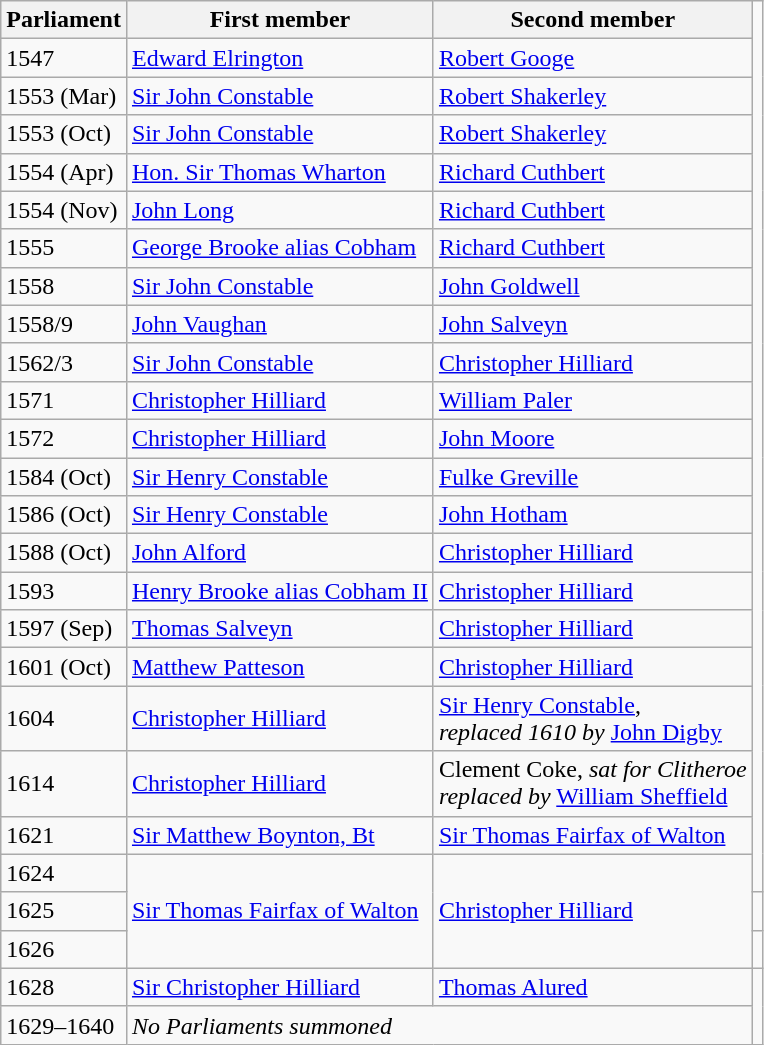<table class="wikitable">
<tr>
<th>Parliament</th>
<th>First member</th>
<th>Second member</th>
</tr>
<tr>
<td>1547</td>
<td><a href='#'>Edward Elrington</a></td>
<td><a href='#'>Robert Googe</a></td>
</tr>
<tr>
<td>1553 (Mar)</td>
<td><a href='#'>Sir John Constable</a></td>
<td><a href='#'>Robert Shakerley</a></td>
</tr>
<tr>
<td>1553 (Oct)</td>
<td><a href='#'>Sir John Constable</a></td>
<td><a href='#'>Robert Shakerley</a></td>
</tr>
<tr>
<td>1554 (Apr)</td>
<td><a href='#'>Hon. Sir Thomas Wharton</a></td>
<td><a href='#'>Richard Cuthbert</a></td>
</tr>
<tr>
<td>1554 (Nov)</td>
<td><a href='#'>John Long</a></td>
<td><a href='#'>Richard Cuthbert</a></td>
</tr>
<tr>
<td>1555</td>
<td><a href='#'>George Brooke alias Cobham</a></td>
<td><a href='#'>Richard Cuthbert</a></td>
</tr>
<tr>
<td>1558</td>
<td><a href='#'>Sir John Constable</a></td>
<td><a href='#'>John Goldwell</a></td>
</tr>
<tr>
<td>1558/9</td>
<td><a href='#'>John Vaughan</a></td>
<td><a href='#'>John Salveyn</a></td>
</tr>
<tr>
<td>1562/3</td>
<td><a href='#'>Sir John Constable</a></td>
<td><a href='#'>Christopher Hilliard</a></td>
</tr>
<tr>
<td>1571</td>
<td><a href='#'>Christopher Hilliard</a></td>
<td><a href='#'>William Paler</a></td>
</tr>
<tr>
<td>1572</td>
<td><a href='#'>Christopher Hilliard</a></td>
<td><a href='#'>John Moore</a></td>
</tr>
<tr>
<td>1584 (Oct)</td>
<td><a href='#'>Sir Henry Constable</a></td>
<td><a href='#'>Fulke Greville</a></td>
</tr>
<tr>
<td>1586 (Oct)</td>
<td><a href='#'>Sir Henry Constable</a></td>
<td><a href='#'>John Hotham</a></td>
</tr>
<tr>
<td>1588 (Oct)</td>
<td><a href='#'>John Alford</a></td>
<td><a href='#'>Christopher Hilliard</a></td>
</tr>
<tr>
<td>1593</td>
<td><a href='#'>Henry Brooke alias Cobham II</a></td>
<td><a href='#'>Christopher Hilliard</a></td>
</tr>
<tr>
<td>1597 (Sep)</td>
<td><a href='#'>Thomas Salveyn</a></td>
<td><a href='#'>Christopher Hilliard</a></td>
</tr>
<tr>
<td>1601 (Oct)</td>
<td><a href='#'>Matthew Patteson</a></td>
<td><a href='#'>Christopher Hilliard</a></td>
</tr>
<tr>
<td>1604</td>
<td><a href='#'>Christopher Hilliard</a></td>
<td><a href='#'>Sir Henry Constable</a>,<br> <em>replaced 1610 by</em> <a href='#'>John Digby</a></td>
</tr>
<tr>
<td>1614</td>
<td><a href='#'>Christopher Hilliard</a></td>
<td>Clement Coke, <em>sat for Clitheroe <br> replaced by</em> <a href='#'>William Sheffield</a></td>
</tr>
<tr>
<td>1621</td>
<td><a href='#'>Sir Matthew Boynton, Bt</a></td>
<td><a href='#'>Sir Thomas Fairfax of Walton</a></td>
</tr>
<tr>
<td>1624</td>
<td rowspan = "3"><a href='#'>Sir Thomas Fairfax of Walton</a></td>
<td rowspan = "3"><a href='#'>Christopher Hilliard</a></td>
</tr>
<tr>
<td>1625</td>
<td></td>
</tr>
<tr>
<td>1626</td>
<td></td>
</tr>
<tr>
<td>1628</td>
<td><a href='#'>Sir Christopher Hilliard</a></td>
<td><a href='#'>Thomas Alured</a></td>
</tr>
<tr>
<td>1629–1640</td>
<td colspan="2"><em>No Parliaments summoned</em></td>
</tr>
</table>
